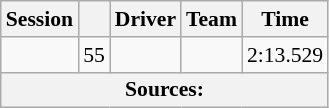<table class="wikitable" style="font-size: 90%">
<tr>
<th>Session</th>
<th></th>
<th>Driver</th>
<th>Team</th>
<th>Time</th>
</tr>
<tr>
<td></td>
<td align=center>55</td>
<td></td>
<td></td>
<td>2:13.529</td>
</tr>
<tr>
<th colspan="5">Sources:<span></span></th>
</tr>
</table>
